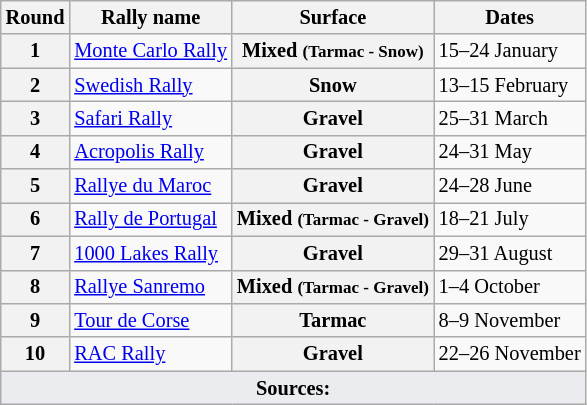<table class="wikitable" style="font-size: 85%">
<tr>
<th>Round</th>
<th>Rally name</th>
<th>Surface</th>
<th>Dates</th>
</tr>
<tr>
<th>1</th>
<td> <a href='#'>Monte Carlo Rally</a></td>
<th>Mixed <small>(Tarmac - Snow)</small></th>
<td>15–24 January</td>
</tr>
<tr>
<th>2</th>
<td> <a href='#'>Swedish Rally</a></td>
<th>Snow</th>
<td>13–15 February</td>
</tr>
<tr>
<th>3</th>
<td> <a href='#'>Safari Rally</a></td>
<th>Gravel</th>
<td>25–31 March</td>
</tr>
<tr>
<th>4</th>
<td> <a href='#'>Acropolis Rally</a></td>
<th>Gravel</th>
<td>24–31 May</td>
</tr>
<tr>
<th>5</th>
<td> <a href='#'>Rallye du Maroc</a></td>
<th>Gravel</th>
<td>24–28 June</td>
</tr>
<tr>
<th>6</th>
<td> <a href='#'>Rally de Portugal</a></td>
<th>Mixed <small>(Tarmac - Gravel)</small></th>
<td>18–21 July</td>
</tr>
<tr>
<th>7</th>
<td> <a href='#'>1000 Lakes Rally</a></td>
<th>Gravel</th>
<td>29–31 August</td>
</tr>
<tr>
<th>8</th>
<td> <a href='#'>Rallye Sanremo</a></td>
<th>Mixed <small>(Tarmac - Gravel)</small></th>
<td>1–4 October</td>
</tr>
<tr>
<th>9</th>
<td> <a href='#'>Tour de Corse</a></td>
<th>Tarmac</th>
<td>8–9 November</td>
</tr>
<tr>
<th>10</th>
<td> <a href='#'>RAC Rally</a></td>
<th>Gravel</th>
<td>22–26 November</td>
</tr>
<tr>
<td colspan="4" style="background-color:#EAECF0;text-align:center"><strong>Sources:</strong></td>
</tr>
</table>
